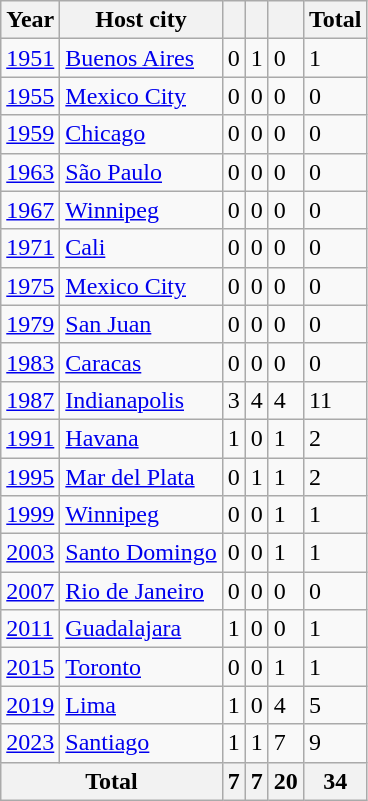<table class="wikitable sortable">
<tr>
<th>Year</th>
<th>Host city</th>
<th></th>
<th></th>
<th></th>
<th>Total</th>
</tr>
<tr>
<td><a href='#'>1951</a></td>
<td><a href='#'>Buenos Aires</a></td>
<td>0</td>
<td>1</td>
<td>0</td>
<td>1</td>
</tr>
<tr>
<td><a href='#'>1955</a></td>
<td><a href='#'>Mexico City</a></td>
<td>0</td>
<td>0</td>
<td>0</td>
<td>0</td>
</tr>
<tr>
<td><a href='#'>1959</a></td>
<td><a href='#'>Chicago</a></td>
<td>0</td>
<td>0</td>
<td>0</td>
<td>0</td>
</tr>
<tr>
<td><a href='#'>1963</a></td>
<td><a href='#'>São Paulo</a></td>
<td>0</td>
<td>0</td>
<td>0</td>
<td>0</td>
</tr>
<tr>
<td><a href='#'>1967</a></td>
<td><a href='#'>Winnipeg</a></td>
<td>0</td>
<td>0</td>
<td>0</td>
<td>0</td>
</tr>
<tr>
<td><a href='#'>1971</a></td>
<td><a href='#'>Cali</a></td>
<td>0</td>
<td>0</td>
<td>0</td>
<td>0</td>
</tr>
<tr>
<td><a href='#'>1975</a></td>
<td><a href='#'>Mexico City</a></td>
<td>0</td>
<td>0</td>
<td>0</td>
<td>0</td>
</tr>
<tr>
<td><a href='#'>1979</a></td>
<td><a href='#'>San Juan</a></td>
<td>0</td>
<td>0</td>
<td>0</td>
<td>0</td>
</tr>
<tr>
<td><a href='#'>1983</a></td>
<td><a href='#'>Caracas</a></td>
<td>0</td>
<td>0</td>
<td>0</td>
<td>0</td>
</tr>
<tr>
<td><a href='#'>1987</a></td>
<td><a href='#'>Indianapolis</a></td>
<td>3</td>
<td>4</td>
<td>4</td>
<td>11</td>
</tr>
<tr>
<td><a href='#'>1991</a></td>
<td><a href='#'>Havana</a></td>
<td>1</td>
<td>0</td>
<td>1</td>
<td>2</td>
</tr>
<tr>
<td><a href='#'>1995</a></td>
<td><a href='#'>Mar del Plata</a></td>
<td>0</td>
<td>1</td>
<td>1</td>
<td>2</td>
</tr>
<tr>
<td><a href='#'>1999</a></td>
<td><a href='#'>Winnipeg</a></td>
<td>0</td>
<td>0</td>
<td>1</td>
<td>1</td>
</tr>
<tr>
<td><a href='#'>2003</a></td>
<td><a href='#'>Santo Domingo</a></td>
<td>0</td>
<td>0</td>
<td>1</td>
<td>1</td>
</tr>
<tr>
<td><a href='#'>2007</a></td>
<td><a href='#'>Rio de Janeiro</a></td>
<td>0</td>
<td>0</td>
<td>0</td>
<td>0</td>
</tr>
<tr>
<td><a href='#'>2011</a></td>
<td><a href='#'>Guadalajara</a></td>
<td>1</td>
<td>0</td>
<td>0</td>
<td>1</td>
</tr>
<tr>
<td><a href='#'>2015</a></td>
<td><a href='#'>Toronto</a></td>
<td>0</td>
<td>0</td>
<td>1</td>
<td>1</td>
</tr>
<tr>
<td><a href='#'>2019</a></td>
<td><a href='#'>Lima</a></td>
<td>1</td>
<td>0</td>
<td>4</td>
<td>5</td>
</tr>
<tr>
<td><a href='#'>2023</a></td>
<td><a href='#'>Santiago</a></td>
<td>1</td>
<td>1</td>
<td>7</td>
<td>9</td>
</tr>
<tr>
<th colspan="2">Total</th>
<th>7</th>
<th>7</th>
<th>20</th>
<th>34</th>
</tr>
</table>
